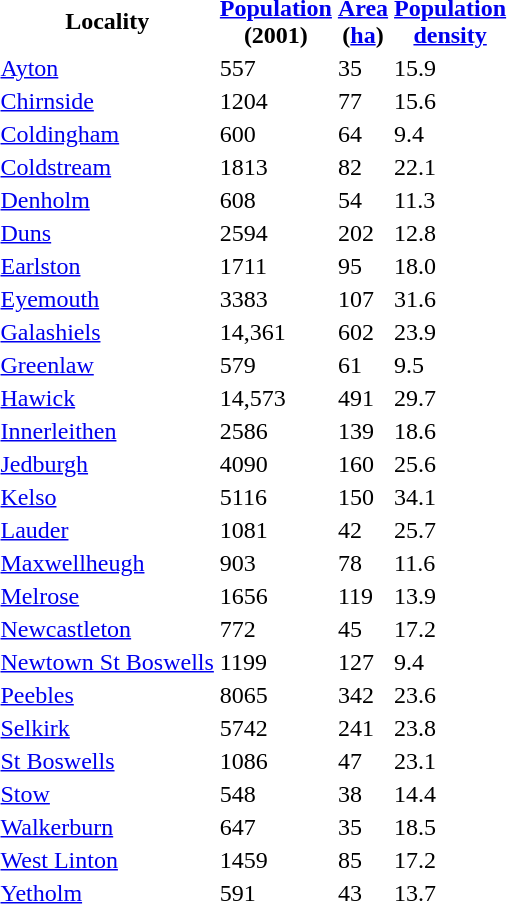<table>
<tr>
<th>Locality</th>
<th><a href='#'>Population</a><br>(2001)</th>
<th><a href='#'>Area</a><br>(<a href='#'>ha</a>)</th>
<th><a href='#'>Population<br>density</a></th>
</tr>
<tr>
<td><a href='#'>Ayton</a></td>
<td>557</td>
<td>35</td>
<td>15.9</td>
</tr>
<tr>
<td><a href='#'>Chirnside</a></td>
<td>1204</td>
<td>77</td>
<td>15.6</td>
</tr>
<tr>
<td><a href='#'>Coldingham</a></td>
<td>600</td>
<td>64</td>
<td>9.4</td>
</tr>
<tr>
<td><a href='#'>Coldstream</a></td>
<td>1813</td>
<td>82</td>
<td>22.1</td>
</tr>
<tr>
<td><a href='#'>Denholm</a></td>
<td>608</td>
<td>54</td>
<td>11.3</td>
</tr>
<tr>
<td><a href='#'>Duns</a></td>
<td>2594</td>
<td>202</td>
<td>12.8</td>
</tr>
<tr>
<td><a href='#'>Earlston</a></td>
<td>1711</td>
<td>95</td>
<td>18.0</td>
</tr>
<tr>
<td><a href='#'>Eyemouth</a></td>
<td>3383</td>
<td>107</td>
<td>31.6</td>
</tr>
<tr>
<td><a href='#'>Galashiels</a></td>
<td>14,361</td>
<td>602</td>
<td>23.9</td>
</tr>
<tr>
<td><a href='#'>Greenlaw</a></td>
<td>579</td>
<td>61</td>
<td>9.5</td>
</tr>
<tr>
<td><a href='#'>Hawick</a></td>
<td>14,573</td>
<td>491</td>
<td>29.7</td>
</tr>
<tr>
<td><a href='#'>Innerleithen</a></td>
<td>2586</td>
<td>139</td>
<td>18.6</td>
</tr>
<tr>
<td><a href='#'>Jedburgh</a></td>
<td>4090</td>
<td>160</td>
<td>25.6</td>
</tr>
<tr>
<td><a href='#'>Kelso</a></td>
<td>5116</td>
<td>150</td>
<td>34.1</td>
</tr>
<tr>
<td><a href='#'>Lauder</a></td>
<td>1081</td>
<td>42</td>
<td>25.7</td>
</tr>
<tr>
<td><a href='#'>Maxwellheugh</a></td>
<td>903</td>
<td>78</td>
<td>11.6</td>
</tr>
<tr>
<td><a href='#'>Melrose</a></td>
<td>1656</td>
<td>119</td>
<td>13.9</td>
</tr>
<tr>
<td><a href='#'>Newcastleton</a></td>
<td>772</td>
<td>45</td>
<td>17.2</td>
</tr>
<tr>
<td><a href='#'>Newtown St Boswells</a></td>
<td>1199</td>
<td>127</td>
<td>9.4</td>
</tr>
<tr>
<td><a href='#'>Peebles</a></td>
<td>8065</td>
<td>342</td>
<td>23.6</td>
</tr>
<tr>
<td><a href='#'>Selkirk</a></td>
<td>5742</td>
<td>241</td>
<td>23.8</td>
</tr>
<tr>
<td><a href='#'>St Boswells</a></td>
<td>1086</td>
<td>47</td>
<td>23.1</td>
</tr>
<tr>
<td><a href='#'>Stow</a></td>
<td>548</td>
<td>38</td>
<td>14.4</td>
</tr>
<tr>
<td><a href='#'>Walkerburn</a></td>
<td>647</td>
<td>35</td>
<td>18.5</td>
</tr>
<tr>
<td><a href='#'>West Linton</a></td>
<td>1459</td>
<td>85</td>
<td>17.2</td>
</tr>
<tr>
<td><a href='#'>Yetholm</a></td>
<td>591</td>
<td>43</td>
<td>13.7</td>
</tr>
<tr>
</tr>
</table>
